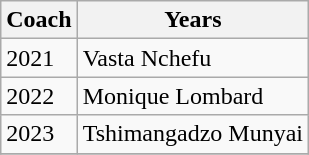<table class="wikitable collapsible">
<tr>
<th>Coach</th>
<th>Years</th>
</tr>
<tr>
<td>2021</td>
<td>Vasta Nchefu</td>
</tr>
<tr>
<td>2022</td>
<td>Monique Lombard</td>
</tr>
<tr>
<td>2023</td>
<td>Tshimangadzo Munyai</td>
</tr>
<tr>
</tr>
</table>
